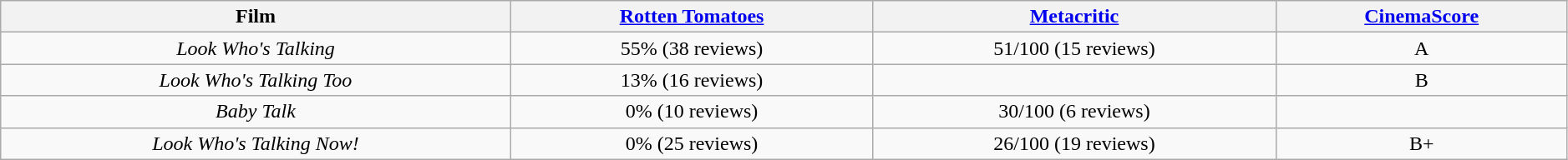<table class="wikitable sortable" style="width:99%; text-align:center;">
<tr>
<th>Film</th>
<th><a href='#'>Rotten Tomatoes</a></th>
<th><a href='#'>Metacritic</a></th>
<th><a href='#'>CinemaScore</a></th>
</tr>
<tr>
<td><em>Look Who's Talking</em></td>
<td>55% (38 reviews)</td>
<td>51/100 (15 reviews)</td>
<td>A</td>
</tr>
<tr>
<td><em>Look Who's Talking Too</em></td>
<td>13% (16 reviews)</td>
<td></td>
<td>B</td>
</tr>
<tr>
<td><em>Baby Talk</em></td>
<td>0% (10 reviews)</td>
<td>30/100 (6 reviews)</td>
<td></td>
</tr>
<tr>
<td><em>Look Who's Talking Now!</em></td>
<td>0% (25 reviews)</td>
<td>26/100 (19 reviews)</td>
<td>B+</td>
</tr>
</table>
